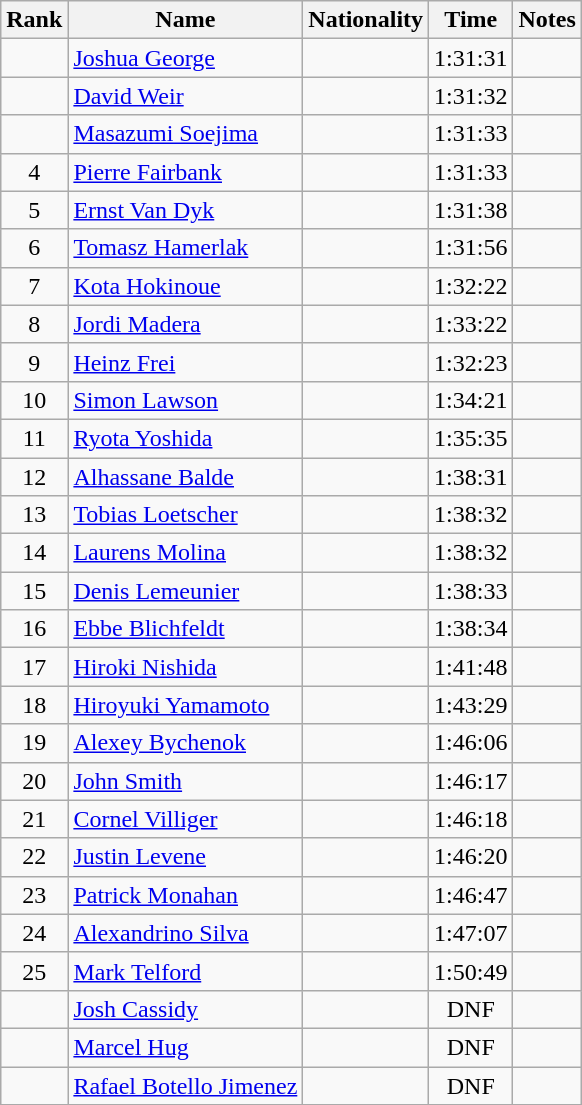<table class="wikitable sortable" style="text-align:center">
<tr>
<th>Rank</th>
<th>Name</th>
<th>Nationality</th>
<th>Time</th>
<th>Notes</th>
</tr>
<tr>
<td></td>
<td align=left><a href='#'>Joshua George</a></td>
<td align=left></td>
<td>1:31:31</td>
<td></td>
</tr>
<tr>
<td></td>
<td align=left><a href='#'>David Weir</a></td>
<td align=left></td>
<td>1:31:32</td>
<td></td>
</tr>
<tr>
<td></td>
<td align=left><a href='#'>Masazumi Soejima</a></td>
<td align=left></td>
<td>1:31:33</td>
<td></td>
</tr>
<tr>
<td>4</td>
<td align=left><a href='#'>Pierre Fairbank</a></td>
<td align=left></td>
<td>1:31:33</td>
<td></td>
</tr>
<tr>
<td>5</td>
<td align=left><a href='#'>Ernst Van Dyk</a></td>
<td align=left></td>
<td>1:31:38</td>
<td></td>
</tr>
<tr>
<td>6</td>
<td align=left><a href='#'>Tomasz Hamerlak</a></td>
<td align=left></td>
<td>1:31:56</td>
<td></td>
</tr>
<tr>
<td>7</td>
<td align=left><a href='#'>Kota Hokinoue</a></td>
<td align=left></td>
<td>1:32:22</td>
<td></td>
</tr>
<tr>
<td>8</td>
<td align=left><a href='#'>Jordi Madera</a></td>
<td align=left></td>
<td>1:33:22</td>
<td></td>
</tr>
<tr>
<td>9</td>
<td align=left><a href='#'>Heinz Frei</a></td>
<td align=left></td>
<td>1:32:23</td>
<td></td>
</tr>
<tr>
<td>10</td>
<td align=left><a href='#'>Simon Lawson</a></td>
<td align=left></td>
<td>1:34:21</td>
<td></td>
</tr>
<tr>
<td>11</td>
<td align=left><a href='#'>Ryota Yoshida</a></td>
<td align=left></td>
<td>1:35:35</td>
<td></td>
</tr>
<tr>
<td>12</td>
<td align=left><a href='#'>Alhassane Balde</a></td>
<td align=left></td>
<td>1:38:31</td>
<td></td>
</tr>
<tr>
<td>13</td>
<td align=left><a href='#'>Tobias Loetscher</a></td>
<td align=left></td>
<td>1:38:32</td>
<td></td>
</tr>
<tr>
<td>14</td>
<td align=left><a href='#'>Laurens Molina</a></td>
<td align=left></td>
<td>1:38:32</td>
<td></td>
</tr>
<tr>
<td>15</td>
<td align=left><a href='#'>Denis Lemeunier</a></td>
<td align=left></td>
<td>1:38:33</td>
<td></td>
</tr>
<tr>
<td>16</td>
<td align=left><a href='#'>Ebbe Blichfeldt</a></td>
<td align=left></td>
<td>1:38:34</td>
<td></td>
</tr>
<tr>
<td>17</td>
<td align=left><a href='#'>Hiroki Nishida</a></td>
<td align=left></td>
<td>1:41:48</td>
<td></td>
</tr>
<tr>
<td>18</td>
<td align=left><a href='#'>Hiroyuki Yamamoto</a></td>
<td align=left></td>
<td>1:43:29</td>
<td></td>
</tr>
<tr>
<td>19</td>
<td align=left><a href='#'>Alexey Bychenok</a></td>
<td align=left></td>
<td>1:46:06</td>
<td></td>
</tr>
<tr>
<td>20</td>
<td align=left><a href='#'>John Smith</a></td>
<td align=left></td>
<td>1:46:17</td>
<td></td>
</tr>
<tr>
<td>21</td>
<td align=left><a href='#'>Cornel Villiger</a></td>
<td align=left></td>
<td>1:46:18</td>
<td></td>
</tr>
<tr>
<td>22</td>
<td align=left><a href='#'>Justin Levene</a></td>
<td align=left></td>
<td>1:46:20</td>
<td></td>
</tr>
<tr>
<td>23</td>
<td align=left><a href='#'>Patrick Monahan</a></td>
<td align=left></td>
<td>1:46:47</td>
<td></td>
</tr>
<tr>
<td>24</td>
<td align=left><a href='#'>Alexandrino Silva</a></td>
<td align=left></td>
<td>1:47:07</td>
<td></td>
</tr>
<tr>
<td>25</td>
<td align=left><a href='#'>Mark Telford</a></td>
<td align=left></td>
<td>1:50:49</td>
<td></td>
</tr>
<tr>
<td></td>
<td align=left><a href='#'>Josh Cassidy</a></td>
<td align=left></td>
<td>DNF</td>
<td></td>
</tr>
<tr>
<td></td>
<td align=left><a href='#'>Marcel Hug</a></td>
<td align=left></td>
<td>DNF</td>
<td></td>
</tr>
<tr>
<td></td>
<td align=left><a href='#'>Rafael Botello Jimenez</a></td>
<td align=left></td>
<td>DNF</td>
<td></td>
</tr>
</table>
